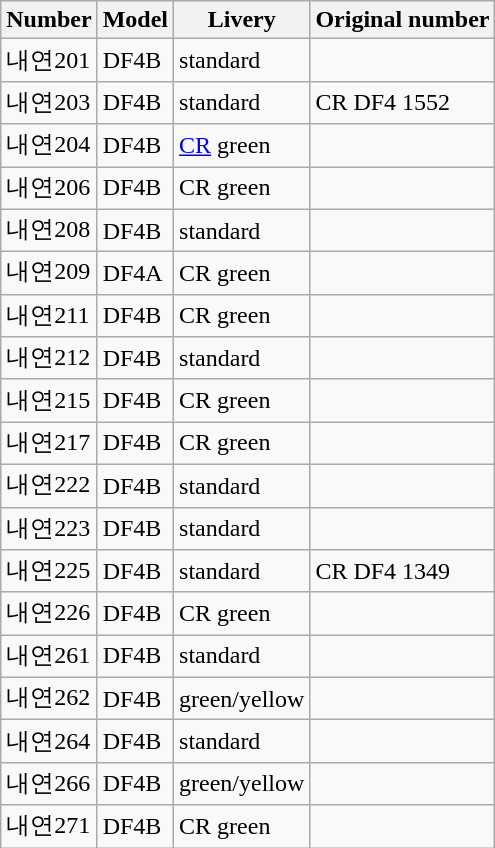<table class="wikitable">
<tr>
<th>Number</th>
<th>Model</th>
<th>Livery</th>
<th>Original number</th>
</tr>
<tr>
<td>내연201</td>
<td>DF4B</td>
<td>standard</td>
<td></td>
</tr>
<tr>
<td>내연203</td>
<td>DF4B</td>
<td>standard</td>
<td>CR DF4 1552</td>
</tr>
<tr>
<td>내연204</td>
<td>DF4B</td>
<td><a href='#'>CR</a> green</td>
<td></td>
</tr>
<tr>
<td>내연206</td>
<td>DF4B</td>
<td>CR green</td>
<td></td>
</tr>
<tr>
<td>내연208</td>
<td>DF4B</td>
<td>standard</td>
<td></td>
</tr>
<tr>
<td>내연209</td>
<td>DF4A</td>
<td>CR green</td>
<td></td>
</tr>
<tr>
<td>내연211</td>
<td>DF4B</td>
<td>CR green</td>
<td></td>
</tr>
<tr>
<td>내연212</td>
<td>DF4B</td>
<td>standard</td>
<td></td>
</tr>
<tr>
<td>내연215</td>
<td>DF4B</td>
<td>CR green</td>
<td></td>
</tr>
<tr>
<td>내연217</td>
<td>DF4B</td>
<td>CR green</td>
<td></td>
</tr>
<tr>
<td>내연222</td>
<td>DF4B</td>
<td>standard</td>
<td></td>
</tr>
<tr>
<td>내연223</td>
<td>DF4B</td>
<td>standard</td>
<td></td>
</tr>
<tr>
<td>내연225</td>
<td>DF4B</td>
<td>standard</td>
<td>CR DF4 1349</td>
</tr>
<tr>
<td>내연226</td>
<td>DF4B</td>
<td>CR green</td>
<td></td>
</tr>
<tr>
<td>내연261</td>
<td>DF4B</td>
<td>standard</td>
<td></td>
</tr>
<tr>
<td>내연262</td>
<td>DF4B</td>
<td>green/yellow</td>
<td></td>
</tr>
<tr>
<td>내연264</td>
<td>DF4B</td>
<td>standard</td>
<td></td>
</tr>
<tr>
<td>내연266</td>
<td>DF4B</td>
<td>green/yellow</td>
<td></td>
</tr>
<tr>
<td>내연271</td>
<td>DF4B</td>
<td>CR green</td>
<td></td>
</tr>
</table>
